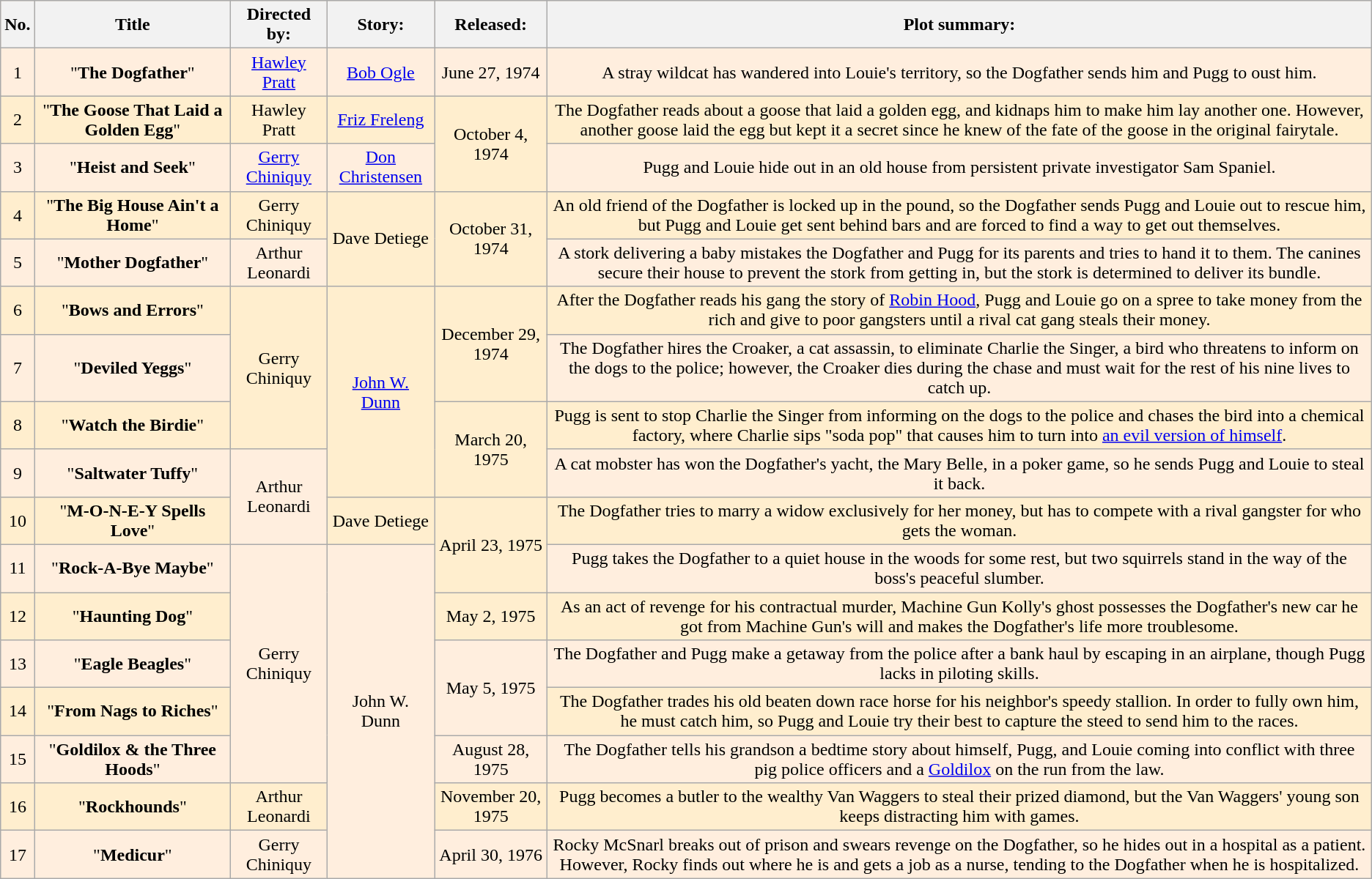<table class="wikitable mw-collapsible" style="text-align:center; background:#FFEEDE">
<tr>
<th>No.</th>
<th>Title</th>
<th>Directed by:</th>
<th>Story:</th>
<th>Released:</th>
<th>Plot summary:</th>
</tr>
<tr>
<td>1</td>
<td>"<strong>The Dogfather</strong>"</td>
<td><a href='#'>Hawley Pratt</a></td>
<td><a href='#'>Bob Ogle</a></td>
<td>June 27, 1974</td>
<td>A stray wildcat has wandered into Louie's territory, so the Dogfather sends him and Pugg to oust him.</td>
</tr>
<tr bgcolor="FFEECE">
<td>2</td>
<td>"<strong>The Goose That Laid a Golden Egg</strong>"</td>
<td>Hawley Pratt</td>
<td><a href='#'>Friz Freleng</a></td>
<td rowspan="2">October 4, 1974</td>
<td>The  Dogfather reads about a goose that laid a golden egg, and kidnaps him to make him lay another one. However, another goose laid the egg but kept it a secret since he knew of the fate of the goose in the original fairytale.</td>
</tr>
<tr>
<td>3</td>
<td>"<strong>Heist and Seek</strong>"</td>
<td><a href='#'>Gerry Chiniquy</a></td>
<td><a href='#'>Don Christensen</a></td>
<td>Pugg and Louie hide out in an old house from persistent private investigator Sam Spaniel.</td>
</tr>
<tr bgcolor="FFEECE">
<td>4</td>
<td>"<strong>The Big House Ain't a Home</strong>"</td>
<td>Gerry Chiniquy</td>
<td rowspan="2">Dave Detiege</td>
<td rowspan="2">October 31, 1974</td>
<td>An old friend of the Dogfather is locked up in the pound, so the Dogfather sends Pugg and Louie out to rescue him, but Pugg and Louie get sent behind bars and are forced to find a way to get out themselves.</td>
</tr>
<tr>
<td>5</td>
<td>"<strong>Mother Dogfather</strong>"</td>
<td>Arthur Leonardi</td>
<td>A stork delivering a baby mistakes the Dogfather and Pugg for its parents and tries to hand it to them. The canines secure their house to prevent the stork from getting in, but the stork is determined to deliver its bundle.</td>
</tr>
<tr bgcolor="FFEECE">
<td>6</td>
<td>"<strong>Bows and Errors</strong>"</td>
<td rowspan="3">Gerry Chiniquy</td>
<td rowspan="4"><a href='#'>John W. Dunn</a></td>
<td rowspan="2">December 29, 1974</td>
<td>After the Dogfather reads his gang the story of <a href='#'>Robin Hood</a>, Pugg and Louie go on a spree to take money from the rich and give to poor gangsters until a rival cat gang steals their money.</td>
</tr>
<tr>
<td>7</td>
<td>"<strong>Deviled Yeggs</strong>"</td>
<td>The Dogfather hires the Croaker, a cat assassin, to eliminate Charlie the Singer, a bird who threatens to inform on the dogs to the police; however, the Croaker dies during the chase and must wait for the rest of his nine lives to catch up.</td>
</tr>
<tr bgcolor="FFEECE">
<td>8</td>
<td>"<strong>Watch the Birdie</strong>"</td>
<td rowspan="2">March 20, 1975</td>
<td>Pugg is sent to stop Charlie the Singer from informing on the dogs to the police and chases the bird into a chemical factory, where Charlie sips "soda pop" that causes him to turn into <a href='#'>an evil version of himself</a>.</td>
</tr>
<tr>
<td>9</td>
<td>"<strong>Saltwater Tuffy</strong>"</td>
<td rowspan="2">Arthur Leonardi</td>
<td>A cat mobster has won the Dogfather's yacht, the Mary Belle, in a poker game, so he sends Pugg and Louie to steal it back.</td>
</tr>
<tr bgcolor="FFEECE">
<td>10</td>
<td>"<strong>M-O-N-E-Y Spells Love</strong>"</td>
<td>Dave Detiege</td>
<td rowspan="2">April 23, 1975</td>
<td>The Dogfather tries to marry a widow exclusively for her money, but has to compete with a rival gangster for who gets the woman.</td>
</tr>
<tr>
<td>11</td>
<td>"<strong>Rock-A-Bye Maybe</strong>"</td>
<td rowspan="5">Gerry Chiniquy</td>
<td rowspan="7">John W. Dunn</td>
<td>Pugg takes the Dogfather to a quiet house in the woods for some rest, but two squirrels stand in the way of the boss's peaceful slumber.</td>
</tr>
<tr bgcolor="FFEECE">
<td>12</td>
<td>"<strong>Haunting Dog</strong>"</td>
<td>May 2, 1975</td>
<td>As an act of revenge for his contractual murder, Machine Gun Kolly's ghost possesses the Dogfather's new car he got from Machine Gun's will and makes the Dogfather's life more troublesome.</td>
</tr>
<tr>
<td>13</td>
<td>"<strong>Eagle Beagles</strong>"</td>
<td rowspan="2">May 5, 1975</td>
<td>The Dogfather and Pugg make a getaway from the police after a bank haul by escaping in an airplane, though Pugg lacks in piloting skills.</td>
</tr>
<tr bgcolor="FFEECE">
<td>14</td>
<td>"<strong>From Nags to Riches</strong>"</td>
<td>The Dogfather trades his old beaten down race horse for his neighbor's speedy stallion. In order to fully own him, he must catch him, so Pugg and Louie try their best to capture the steed to send him to the races.</td>
</tr>
<tr>
<td>15</td>
<td>"<strong>Goldilox & the Three Hoods</strong>"</td>
<td>August 28, 1975</td>
<td>The Dogfather tells his grandson a bedtime story about himself, Pugg, and Louie coming into conflict with three pig police officers and a <a href='#'>Goldilox</a> on the run from the law.</td>
</tr>
<tr bgcolor="FFEECE">
<td>16</td>
<td>"<strong>Rockhounds</strong>"</td>
<td>Arthur Leonardi</td>
<td>November 20, 1975</td>
<td>Pugg becomes a butler to the wealthy Van Waggers to steal their prized diamond, but the Van Waggers' young son keeps distracting him with games.</td>
</tr>
<tr>
<td>17</td>
<td>"<strong>Medicur</strong>"</td>
<td>Gerry Chiniquy</td>
<td>April 30, 1976</td>
<td>Rocky McSnarl breaks out of prison and swears revenge on the Dogfather, so he hides out in a hospital as a patient. However, Rocky finds out where he is and gets a job as a nurse, tending to the Dogfather when he is hospitalized.</td>
</tr>
</table>
